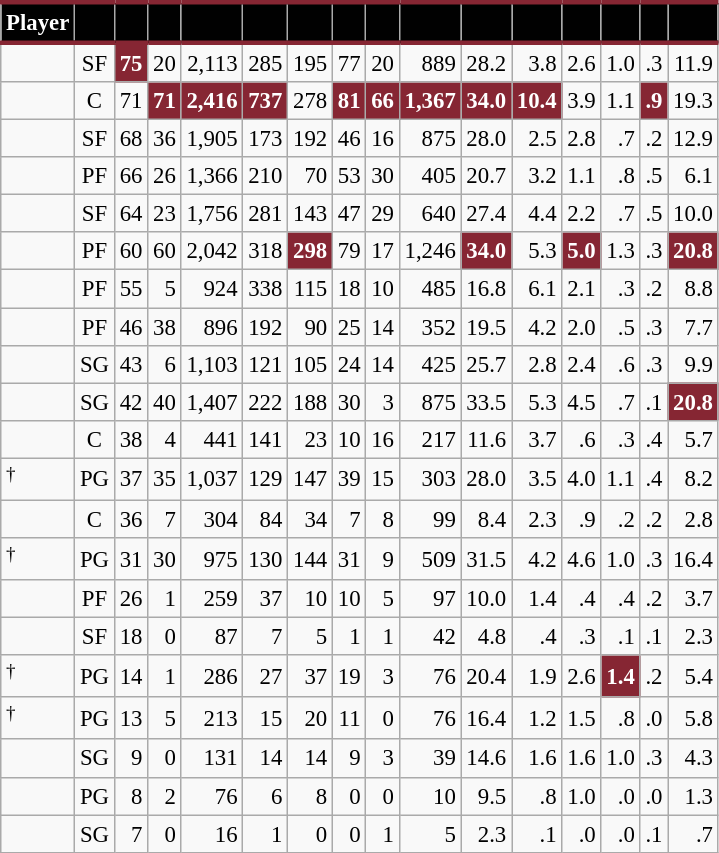<table class="wikitable sortable" style="font-size: 95%; text-align:right;">
<tr>
<th style="background:#010101; color:#FFFFFF; border-top:#862633 3px solid; border-bottom:#862633 3px solid;">Player</th>
<th style="background:#010101; color:#FFFFFF; border-top:#862633 3px solid; border-bottom:#862633 3px solid;"></th>
<th style="background:#010101; color:#FFFFFF; border-top:#862633 3px solid; border-bottom:#862633 3px solid;"></th>
<th style="background:#010101; color:#FFFFFF; border-top:#862633 3px solid; border-bottom:#862633 3px solid;"></th>
<th style="background:#010101; color:#FFFFFF; border-top:#862633 3px solid; border-bottom:#862633 3px solid;"></th>
<th style="background:#010101; color:#FFFFFF; border-top:#862633 3px solid; border-bottom:#862633 3px solid;"></th>
<th style="background:#010101; color:#FFFFFF; border-top:#862633 3px solid; border-bottom:#862633 3px solid;"></th>
<th style="background:#010101; color:#FFFFFF; border-top:#862633 3px solid; border-bottom:#862633 3px solid;"></th>
<th style="background:#010101; color:#FFFFFF; border-top:#862633 3px solid; border-bottom:#862633 3px solid;"></th>
<th style="background:#010101; color:#FFFFFF; border-top:#862633 3px solid; border-bottom:#862633 3px solid;"></th>
<th style="background:#010101; color:#FFFFFF; border-top:#862633 3px solid; border-bottom:#862633 3px solid;"></th>
<th style="background:#010101; color:#FFFFFF; border-top:#862633 3px solid; border-bottom:#862633 3px solid;"></th>
<th style="background:#010101; color:#FFFFFF; border-top:#862633 3px solid; border-bottom:#862633 3px solid;"></th>
<th style="background:#010101; color:#FFFFFF; border-top:#862633 3px solid; border-bottom:#862633 3px solid;"></th>
<th style="background:#010101; color:#FFFFFF; border-top:#862633 3px solid; border-bottom:#862633 3px solid;"></th>
<th style="background:#010101; color:#FFFFFF; border-top:#862633 3px solid; border-bottom:#862633 3px solid;"></th>
</tr>
<tr>
<td style="text-align:left;"></td>
<td style="text-align:center;">SF</td>
<td style="background:#862633; color:#FFFFFF;"><strong>75</strong></td>
<td>20</td>
<td>2,113</td>
<td>285</td>
<td>195</td>
<td>77</td>
<td>20</td>
<td>889</td>
<td>28.2</td>
<td>3.8</td>
<td>2.6</td>
<td>1.0</td>
<td>.3</td>
<td>11.9</td>
</tr>
<tr>
<td style="text-align:left;"></td>
<td style="text-align:center;">C</td>
<td>71</td>
<td style="background:#862633; color:#FFFFFF;"><strong>71</strong></td>
<td style="background:#862633; color:#FFFFFF;"><strong>2,416</strong></td>
<td style="background:#862633; color:#FFFFFF;"><strong>737</strong></td>
<td>278</td>
<td style="background:#862633; color:#FFFFFF;"><strong>81</strong></td>
<td style="background:#862633; color:#FFFFFF;"><strong>66</strong></td>
<td style="background:#862633; color:#FFFFFF;"><strong>1,367</strong></td>
<td style="background:#862633; color:#FFFFFF;"><strong>34.0</strong></td>
<td style="background:#862633; color:#FFFFFF;"><strong>10.4</strong></td>
<td>3.9</td>
<td>1.1</td>
<td style="background:#862633; color:#FFFFFF;"><strong>.9</strong></td>
<td>19.3</td>
</tr>
<tr>
<td style="text-align:left;"></td>
<td style="text-align:center;">SF</td>
<td>68</td>
<td>36</td>
<td>1,905</td>
<td>173</td>
<td>192</td>
<td>46</td>
<td>16</td>
<td>875</td>
<td>28.0</td>
<td>2.5</td>
<td>2.8</td>
<td>.7</td>
<td>.2</td>
<td>12.9</td>
</tr>
<tr>
<td style="text-align:left;"></td>
<td style="text-align:center;">PF</td>
<td>66</td>
<td>26</td>
<td>1,366</td>
<td>210</td>
<td>70</td>
<td>53</td>
<td>30</td>
<td>405</td>
<td>20.7</td>
<td>3.2</td>
<td>1.1</td>
<td>.8</td>
<td>.5</td>
<td>6.1</td>
</tr>
<tr>
<td style="text-align:left;"></td>
<td style="text-align:center;">SF</td>
<td>64</td>
<td>23</td>
<td>1,756</td>
<td>281</td>
<td>143</td>
<td>47</td>
<td>29</td>
<td>640</td>
<td>27.4</td>
<td>4.4</td>
<td>2.2</td>
<td>.7</td>
<td>.5</td>
<td>10.0</td>
</tr>
<tr>
<td style="text-align:left;"></td>
<td style="text-align:center;">PF</td>
<td>60</td>
<td>60</td>
<td>2,042</td>
<td>318</td>
<td style="background:#862633; color:#FFFFFF;"><strong>298</strong></td>
<td>79</td>
<td>17</td>
<td>1,246</td>
<td style="background:#862633; color:#FFFFFF;"><strong>34.0</strong></td>
<td>5.3</td>
<td style="background:#862633; color:#FFFFFF;"><strong>5.0</strong></td>
<td>1.3</td>
<td>.3</td>
<td style="background:#862633; color:#FFFFFF;"><strong>20.8</strong></td>
</tr>
<tr>
<td style="text-align:left;"></td>
<td style="text-align:center;">PF</td>
<td>55</td>
<td>5</td>
<td>924</td>
<td>338</td>
<td>115</td>
<td>18</td>
<td>10</td>
<td>485</td>
<td>16.8</td>
<td>6.1</td>
<td>2.1</td>
<td>.3</td>
<td>.2</td>
<td>8.8</td>
</tr>
<tr>
<td style="text-align:left;"></td>
<td style="text-align:center;">PF</td>
<td>46</td>
<td>38</td>
<td>896</td>
<td>192</td>
<td>90</td>
<td>25</td>
<td>14</td>
<td>352</td>
<td>19.5</td>
<td>4.2</td>
<td>2.0</td>
<td>.5</td>
<td>.3</td>
<td>7.7</td>
</tr>
<tr>
<td style="text-align:left;"></td>
<td style="text-align:center;">SG</td>
<td>43</td>
<td>6</td>
<td>1,103</td>
<td>121</td>
<td>105</td>
<td>24</td>
<td>14</td>
<td>425</td>
<td>25.7</td>
<td>2.8</td>
<td>2.4</td>
<td>.6</td>
<td>.3</td>
<td>9.9</td>
</tr>
<tr>
<td style="text-align:left;"></td>
<td style="text-align:center;">SG</td>
<td>42</td>
<td>40</td>
<td>1,407</td>
<td>222</td>
<td>188</td>
<td>30</td>
<td>3</td>
<td>875</td>
<td>33.5</td>
<td>5.3</td>
<td>4.5</td>
<td>.7</td>
<td>.1</td>
<td style="background:#862633; color:#FFFFFF;"><strong>20.8</strong></td>
</tr>
<tr>
<td style="text-align:left;"></td>
<td style="text-align:center;">C</td>
<td>38</td>
<td>4</td>
<td>441</td>
<td>141</td>
<td>23</td>
<td>10</td>
<td>16</td>
<td>217</td>
<td>11.6</td>
<td>3.7</td>
<td>.6</td>
<td>.3</td>
<td>.4</td>
<td>5.7</td>
</tr>
<tr>
<td style="text-align:left;"><sup>†</sup></td>
<td style="text-align:center;">PG</td>
<td>37</td>
<td>35</td>
<td>1,037</td>
<td>129</td>
<td>147</td>
<td>39</td>
<td>15</td>
<td>303</td>
<td>28.0</td>
<td>3.5</td>
<td>4.0</td>
<td>1.1</td>
<td>.4</td>
<td>8.2</td>
</tr>
<tr>
<td style="text-align:left;"></td>
<td style="text-align:center;">C</td>
<td>36</td>
<td>7</td>
<td>304</td>
<td>84</td>
<td>34</td>
<td>7</td>
<td>8</td>
<td>99</td>
<td>8.4</td>
<td>2.3</td>
<td>.9</td>
<td>.2</td>
<td>.2</td>
<td>2.8</td>
</tr>
<tr>
<td style="text-align:left;"><sup>†</sup></td>
<td style="text-align:center;">PG</td>
<td>31</td>
<td>30</td>
<td>975</td>
<td>130</td>
<td>144</td>
<td>31</td>
<td>9</td>
<td>509</td>
<td>31.5</td>
<td>4.2</td>
<td>4.6</td>
<td>1.0</td>
<td>.3</td>
<td>16.4</td>
</tr>
<tr>
<td style="text-align:left;"></td>
<td style="text-align:center;">PF</td>
<td>26</td>
<td>1</td>
<td>259</td>
<td>37</td>
<td>10</td>
<td>10</td>
<td>5</td>
<td>97</td>
<td>10.0</td>
<td>1.4</td>
<td>.4</td>
<td>.4</td>
<td>.2</td>
<td>3.7</td>
</tr>
<tr>
<td style="text-align:left;"></td>
<td style="text-align:center;">SF</td>
<td>18</td>
<td>0</td>
<td>87</td>
<td>7</td>
<td>5</td>
<td>1</td>
<td>1</td>
<td>42</td>
<td>4.8</td>
<td>.4</td>
<td>.3</td>
<td>.1</td>
<td>.1</td>
<td>2.3</td>
</tr>
<tr>
<td style="text-align:left;"><sup>†</sup></td>
<td style="text-align:center;">PG</td>
<td>14</td>
<td>1</td>
<td>286</td>
<td>27</td>
<td>37</td>
<td>19</td>
<td>3</td>
<td>76</td>
<td>20.4</td>
<td>1.9</td>
<td>2.6</td>
<td style="background:#862633; color:#FFFFFF;"><strong>1.4</strong></td>
<td>.2</td>
<td>5.4</td>
</tr>
<tr>
<td style="text-align:left;"><sup>†</sup></td>
<td style="text-align:center;">PG</td>
<td>13</td>
<td>5</td>
<td>213</td>
<td>15</td>
<td>20</td>
<td>11</td>
<td>0</td>
<td>76</td>
<td>16.4</td>
<td>1.2</td>
<td>1.5</td>
<td>.8</td>
<td>.0</td>
<td>5.8</td>
</tr>
<tr>
<td style="text-align:left;"></td>
<td style="text-align:center;">SG</td>
<td>9</td>
<td>0</td>
<td>131</td>
<td>14</td>
<td>14</td>
<td>9</td>
<td>3</td>
<td>39</td>
<td>14.6</td>
<td>1.6</td>
<td>1.6</td>
<td>1.0</td>
<td>.3</td>
<td>4.3</td>
</tr>
<tr>
<td style="text-align:left;"></td>
<td style="text-align:center;">PG</td>
<td>8</td>
<td>2</td>
<td>76</td>
<td>6</td>
<td>8</td>
<td>0</td>
<td>0</td>
<td>10</td>
<td>9.5</td>
<td>.8</td>
<td>1.0</td>
<td>.0</td>
<td>.0</td>
<td>1.3</td>
</tr>
<tr>
<td style="text-align:left;"></td>
<td style="text-align:center;">SG</td>
<td>7</td>
<td>0</td>
<td>16</td>
<td>1</td>
<td>0</td>
<td>0</td>
<td>1</td>
<td>5</td>
<td>2.3</td>
<td>.1</td>
<td>.0</td>
<td>.0</td>
<td>.1</td>
<td>.7</td>
</tr>
</table>
